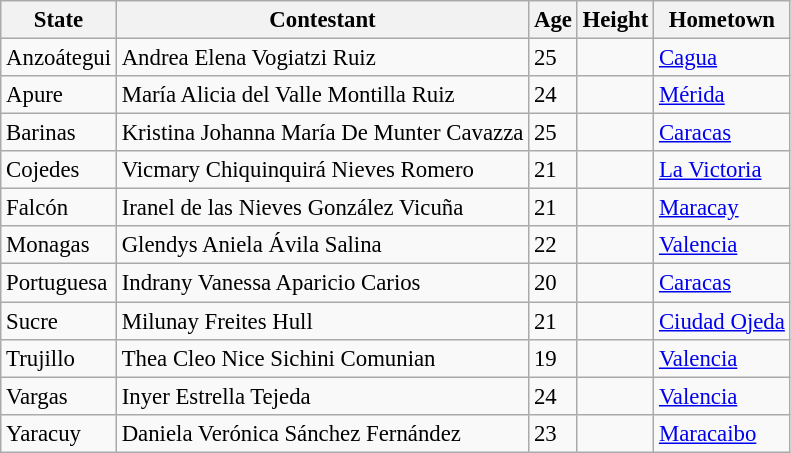<table class="wikitable sortable" style="font-size: 95%;">
<tr>
<th>State</th>
<th>Contestant</th>
<th>Age</th>
<th>Height</th>
<th>Hometown</th>
</tr>
<tr>
<td>Anzoátegui</td>
<td>Andrea Elena Vogiatzi Ruiz</td>
<td>25</td>
<td></td>
<td><a href='#'>Cagua</a></td>
</tr>
<tr>
<td>Apure</td>
<td>María Alicia del Valle Montilla Ruiz</td>
<td>24</td>
<td></td>
<td><a href='#'>Mérida</a></td>
</tr>
<tr>
<td>Barinas</td>
<td>Kristina Johanna María De Munter Cavazza</td>
<td>25</td>
<td></td>
<td><a href='#'>Caracas</a></td>
</tr>
<tr>
<td>Cojedes</td>
<td>Vicmary Chiquinquirá Nieves Romero</td>
<td>21</td>
<td></td>
<td><a href='#'>La Victoria</a></td>
</tr>
<tr>
<td>Falcón</td>
<td>Iranel de las Nieves González Vicuña</td>
<td>21</td>
<td></td>
<td><a href='#'>Maracay</a></td>
</tr>
<tr>
<td>Monagas</td>
<td>Glendys Aniela Ávila Salina</td>
<td>22</td>
<td></td>
<td><a href='#'>Valencia</a></td>
</tr>
<tr>
<td>Portuguesa</td>
<td>Indrany Vanessa Aparicio Carios</td>
<td>20</td>
<td></td>
<td><a href='#'>Caracas</a></td>
</tr>
<tr>
<td>Sucre</td>
<td>Milunay Freites Hull</td>
<td>21</td>
<td></td>
<td><a href='#'>Ciudad Ojeda</a></td>
</tr>
<tr>
<td>Trujillo</td>
<td>Thea Cleo Nice Sichini Comunian</td>
<td>19</td>
<td></td>
<td><a href='#'>Valencia</a></td>
</tr>
<tr>
<td>Vargas</td>
<td>Inyer Estrella Tejeda</td>
<td>24</td>
<td></td>
<td><a href='#'>Valencia</a></td>
</tr>
<tr>
<td>Yaracuy</td>
<td>Daniela Verónica Sánchez Fernández</td>
<td>23</td>
<td></td>
<td><a href='#'>Maracaibo</a></td>
</tr>
</table>
